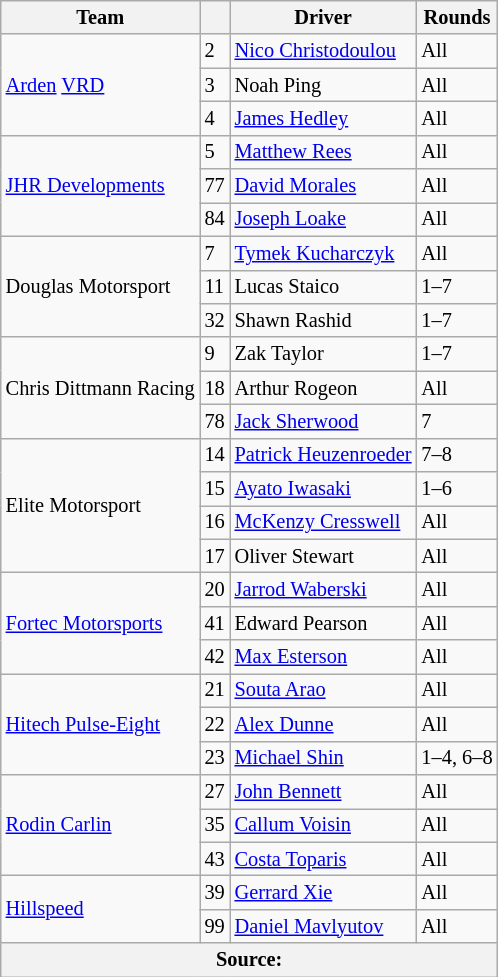<table class="wikitable" style="font-size: 85%;">
<tr>
<th>Team</th>
<th></th>
<th>Driver</th>
<th>Rounds</th>
</tr>
<tr>
<td rowspan="3"><a href='#'>Arden</a> <a href='#'>VRD</a></td>
<td>2</td>
<td> <a href='#'>Nico Christodoulou</a></td>
<td>All</td>
</tr>
<tr>
<td>3</td>
<td> Noah Ping</td>
<td>All</td>
</tr>
<tr>
<td>4</td>
<td> <a href='#'>James Hedley</a></td>
<td>All</td>
</tr>
<tr>
<td rowspan="3"><a href='#'>JHR Developments</a></td>
<td>5</td>
<td> <a href='#'>Matthew Rees</a></td>
<td>All</td>
</tr>
<tr>
<td>77</td>
<td> <a href='#'>David Morales</a></td>
<td>All</td>
</tr>
<tr>
<td>84</td>
<td> <a href='#'>Joseph Loake</a></td>
<td>All</td>
</tr>
<tr>
<td rowspan="3">Douglas Motorsport</td>
<td>7</td>
<td> <a href='#'>Tymek Kucharczyk</a></td>
<td>All</td>
</tr>
<tr>
<td>11</td>
<td> Lucas Staico</td>
<td>1–7</td>
</tr>
<tr>
<td>32</td>
<td> Shawn Rashid</td>
<td>1–7</td>
</tr>
<tr>
<td rowspan="3" nowrap="">Chris Dittmann Racing</td>
<td>9</td>
<td> Zak Taylor</td>
<td>1–7</td>
</tr>
<tr>
<td>18</td>
<td> Arthur Rogeon</td>
<td>All</td>
</tr>
<tr>
<td>78</td>
<td> <a href='#'>Jack Sherwood</a></td>
<td>7</td>
</tr>
<tr>
<td rowspan="4">Elite Motorsport</td>
<td>14</td>
<td> <a href='#'>Patrick Heuzenroeder</a></td>
<td>7–8</td>
</tr>
<tr>
<td>15</td>
<td> <a href='#'>Ayato Iwasaki</a></td>
<td>1–6</td>
</tr>
<tr>
<td>16</td>
<td nowrap=""> <a href='#'>McKenzy Cresswell</a></td>
<td>All</td>
</tr>
<tr>
<td>17</td>
<td> Oliver Stewart</td>
<td>All</td>
</tr>
<tr>
<td rowspan="3"><a href='#'>Fortec Motorsports</a></td>
<td>20</td>
<td> <a href='#'>Jarrod Waberski</a></td>
<td>All</td>
</tr>
<tr>
<td>41</td>
<td> Edward Pearson</td>
<td>All</td>
</tr>
<tr>
<td>42</td>
<td> <a href='#'>Max Esterson</a></td>
<td>All</td>
</tr>
<tr>
<td rowspan="3"><a href='#'>Hitech Pulse-Eight</a></td>
<td>21</td>
<td> <a href='#'>Souta Arao</a></td>
<td>All</td>
</tr>
<tr>
<td>22</td>
<td> <a href='#'>Alex Dunne</a></td>
<td>All</td>
</tr>
<tr>
<td>23</td>
<td> <a href='#'>Michael Shin</a></td>
<td>1–4, 6–8</td>
</tr>
<tr>
<td rowspan="3"><a href='#'>Rodin Carlin</a></td>
<td>27</td>
<td> <a href='#'>John Bennett</a></td>
<td>All</td>
</tr>
<tr>
<td>35</td>
<td> <a href='#'>Callum Voisin</a></td>
<td>All</td>
</tr>
<tr>
<td>43</td>
<td> <a href='#'>Costa Toparis</a></td>
<td>All</td>
</tr>
<tr>
<td rowspan="2"><a href='#'>Hillspeed</a></td>
<td>39</td>
<td> <a href='#'>Gerrard Xie</a></td>
<td>All</td>
</tr>
<tr>
<td>99</td>
<td> <a href='#'>Daniel Mavlyutov</a></td>
<td>All</td>
</tr>
<tr>
<th colspan="4">Source:</th>
</tr>
</table>
